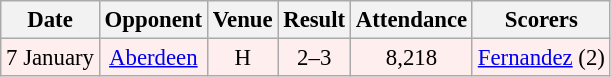<table class="wikitable sortable" style="font-size:95%; text-align:center">
<tr>
<th>Date</th>
<th>Opponent</th>
<th>Venue</th>
<th>Result</th>
<th>Attendance</th>
<th>Scorers</th>
</tr>
<tr bgcolor = "#FFEEEE">
<td>7 January</td>
<td><a href='#'>Aberdeen</a></td>
<td>H</td>
<td>2–3</td>
<td>8,218</td>
<td><a href='#'>Fernandez</a> (2)</td>
</tr>
</table>
